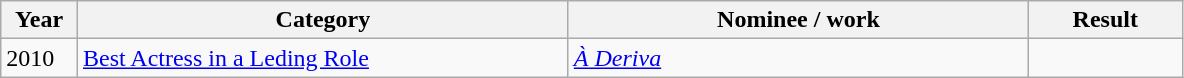<table class=wikitable>
<tr>
<th Width=5%>Year</th>
<th Width=32%>Category</th>
<th Width=30%>Nominee / work</th>
<th Width=10%>Result</th>
</tr>
<tr>
<td>2010</td>
<td><a href='#'>Best Actress in a Leding Role</a></td>
<td><em><a href='#'>À Deriva</a></em></td>
<td></td>
</tr>
</table>
